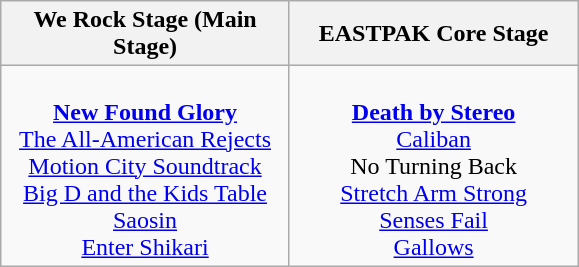<table class="wikitable">
<tr>
<th>We Rock Stage (Main Stage)</th>
<th>EASTPAK Core Stage</th>
</tr>
<tr>
<td style="text-align:center; vertical-align:top; width:185px;"><br><strong><a href='#'>New Found Glory</a></strong>
<br><a href='#'>The All-American Rejects</a>
<br><a href='#'>Motion City Soundtrack</a>
<br><a href='#'>Big D and the Kids Table</a>
<br><a href='#'>Saosin</a>
<br><a href='#'>Enter Shikari</a></td>
<td style="text-align:center; vertical-align:top; width:185px;"><br><strong><a href='#'>Death by Stereo</a></strong>
<br><a href='#'>Caliban</a>
<br>No Turning Back
<br><a href='#'>Stretch Arm Strong</a>
<br><a href='#'>Senses Fail</a>
<br><a href='#'>Gallows</a></td>
</tr>
</table>
